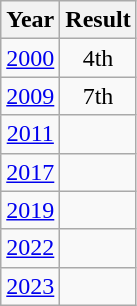<table class="wikitable" style="text-align:center">
<tr>
<th>Year</th>
<th>Result</th>
</tr>
<tr>
<td><a href='#'>2000</a></td>
<td>4th</td>
</tr>
<tr>
<td><a href='#'>2009</a></td>
<td>7th</td>
</tr>
<tr>
<td><a href='#'>2011</a></td>
<td></td>
</tr>
<tr>
<td><a href='#'>2017</a></td>
<td></td>
</tr>
<tr>
<td><a href='#'>2019</a></td>
<td></td>
</tr>
<tr>
<td><a href='#'>2022</a></td>
<td></td>
</tr>
<tr>
<td><a href='#'>2023</a></td>
<td></td>
</tr>
</table>
